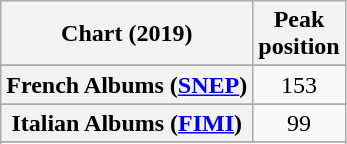<table class="wikitable sortable plainrowheaders" style="text-align:center;">
<tr>
<th>Chart (2019)</th>
<th>Peak<br>position</th>
</tr>
<tr>
</tr>
<tr>
</tr>
<tr>
</tr>
<tr>
<th scope="row">French Albums (<a href='#'>SNEP</a>)</th>
<td>153</td>
</tr>
<tr>
</tr>
<tr>
<th scope="row">Italian Albums (<a href='#'>FIMI</a>)</th>
<td>99</td>
</tr>
<tr>
</tr>
<tr>
</tr>
<tr>
</tr>
<tr>
</tr>
<tr>
</tr>
<tr>
</tr>
</table>
